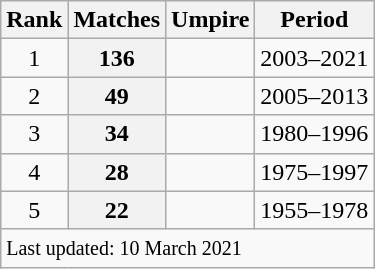<table class="wikitable plainrowheaders sortable">
<tr>
<th scope="col">Rank</th>
<th scope="col">Matches</th>
<th scope="col">Umpire</th>
<th scope="col">Period</th>
</tr>
<tr>
<td align=center>1</td>
<th scope="row" style="text-align:center;">136</th>
<td></td>
<td>2003–2021</td>
</tr>
<tr>
<td align=center>2</td>
<th scope="row" style="text-align:center;">49</th>
<td></td>
<td>2005–2013</td>
</tr>
<tr>
<td align=center>3</td>
<th scope="row" style="text-align:center;">34</th>
<td></td>
<td>1980–1996</td>
</tr>
<tr>
<td align=center>4</td>
<th scope="row" style="text-align:center;">28</th>
<td></td>
<td>1975–1997</td>
</tr>
<tr>
<td align=center>5</td>
<th scope="row" style="text-align:center;">22</th>
<td></td>
<td>1955–1978</td>
</tr>
<tr class=sortbottom>
<td colspan=4><small>Last updated: 10 March 2021</small></td>
</tr>
</table>
